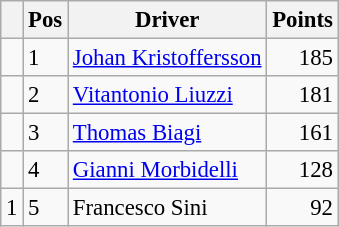<table class="wikitable" style="font-size: 95%;">
<tr>
<th></th>
<th>Pos</th>
<th>Driver</th>
<th>Points</th>
</tr>
<tr>
<td align="left"></td>
<td>1</td>
<td> <a href='#'>Johan Kristoffersson</a></td>
<td align="right">185</td>
</tr>
<tr>
<td align="left"></td>
<td>2</td>
<td> <a href='#'>Vitantonio Liuzzi</a></td>
<td align="right">181</td>
</tr>
<tr>
<td align="left"></td>
<td>3</td>
<td> <a href='#'>Thomas Biagi</a></td>
<td align="right">161</td>
</tr>
<tr>
<td align="left"></td>
<td>4</td>
<td> <a href='#'>Gianni Morbidelli</a></td>
<td align="right">128</td>
</tr>
<tr>
<td align="left"> 1</td>
<td>5</td>
<td> Francesco Sini</td>
<td align="right">92</td>
</tr>
</table>
